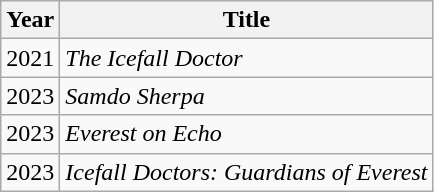<table class="wikitable">
<tr>
<th>Year</th>
<th>Title</th>
</tr>
<tr>
<td>2021</td>
<td><em>The Icefall Doctor</em></td>
</tr>
<tr>
<td>2023</td>
<td><em>Samdo Sherpa</em></td>
</tr>
<tr>
<td>2023</td>
<td><em>Everest on Echo</em></td>
</tr>
<tr>
<td>2023</td>
<td><em>Icefall Doctors: Guardians of Everest</em></td>
</tr>
</table>
